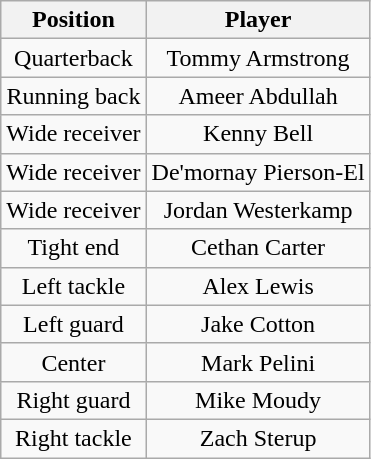<table class="wikitable" style="text-align: center;">
<tr>
<th>Position</th>
<th>Player</th>
</tr>
<tr>
<td>Quarterback</td>
<td>Tommy Armstrong</td>
</tr>
<tr>
<td>Running back</td>
<td>Ameer Abdullah</td>
</tr>
<tr>
<td>Wide receiver</td>
<td>Kenny Bell</td>
</tr>
<tr>
<td>Wide receiver</td>
<td>De'mornay Pierson-El</td>
</tr>
<tr>
<td>Wide receiver</td>
<td>Jordan Westerkamp</td>
</tr>
<tr>
<td>Tight end</td>
<td>Cethan Carter</td>
</tr>
<tr>
<td>Left tackle</td>
<td>Alex Lewis</td>
</tr>
<tr>
<td>Left guard</td>
<td>Jake Cotton</td>
</tr>
<tr>
<td>Center</td>
<td>Mark Pelini</td>
</tr>
<tr>
<td>Right guard</td>
<td>Mike Moudy</td>
</tr>
<tr>
<td>Right tackle</td>
<td>Zach Sterup</td>
</tr>
</table>
